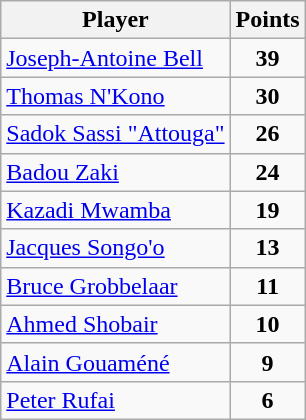<table class="wikitable" style="text-align: center">
<tr>
<th>Player</th>
<th>Points</th>
</tr>
<tr>
<td align=left> <a href='#'>Joseph-Antoine Bell</a></td>
<td><strong>39</strong></td>
</tr>
<tr>
<td align=left> <a href='#'>Thomas N'Kono</a></td>
<td><strong>30</strong></td>
</tr>
<tr>
<td align=left> <a href='#'>Sadok Sassi "Attouga"</a></td>
<td><strong>26</strong></td>
</tr>
<tr>
<td align=left> <a href='#'>Badou Zaki</a></td>
<td><strong>24</strong></td>
</tr>
<tr>
<td align=left> <a href='#'>Kazadi Mwamba</a></td>
<td><strong>19</strong></td>
</tr>
<tr>
<td align=left> <a href='#'>Jacques Songo'o</a></td>
<td><strong>13</strong></td>
</tr>
<tr>
<td align=left> <a href='#'>Bruce Grobbelaar</a></td>
<td><strong>11</strong></td>
</tr>
<tr>
<td align=left> <a href='#'>Ahmed Shobair</a></td>
<td><strong>10</strong></td>
</tr>
<tr>
<td align=left> <a href='#'>Alain Gouaméné</a></td>
<td><strong>9</strong></td>
</tr>
<tr>
<td align=left> <a href='#'>Peter Rufai</a></td>
<td><strong>6</strong></td>
</tr>
</table>
